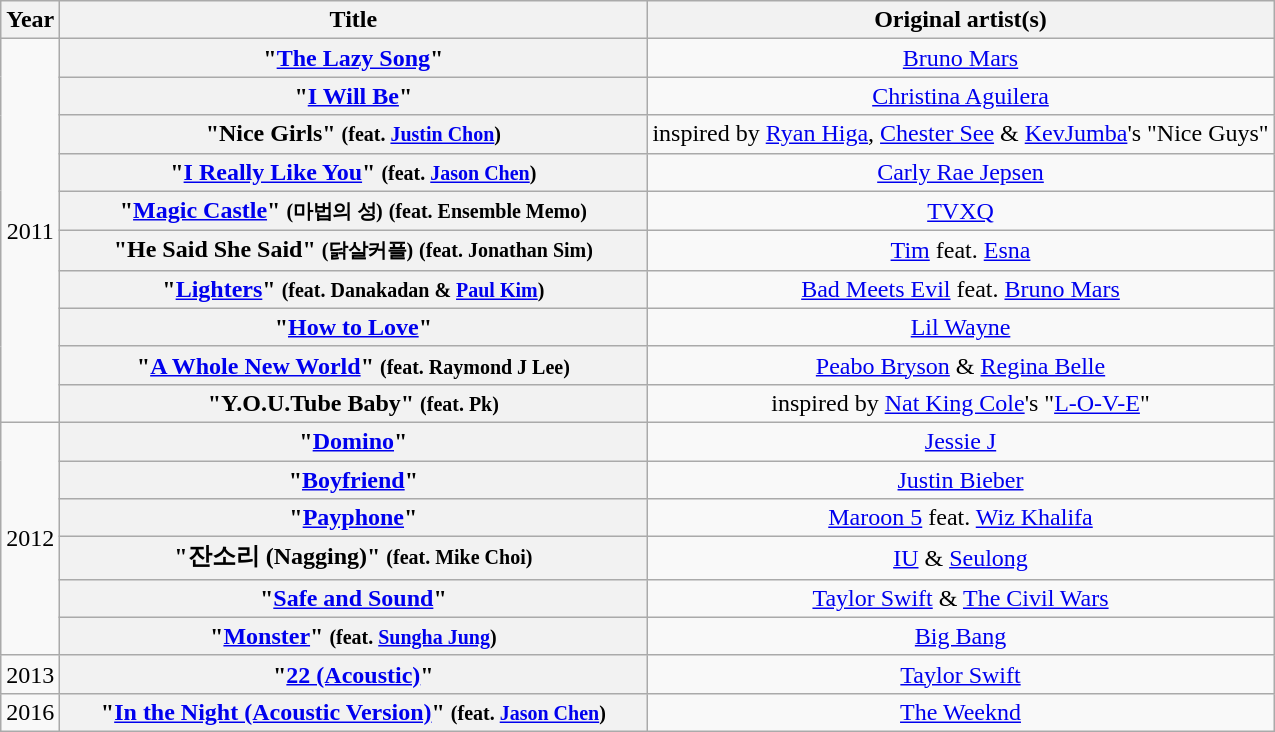<table class="wikitable plainrowheaders" style="text-align:center;" border="1">
<tr>
<th>Year</th>
<th style="width:24em;">Title</th>
<th>Original artist(s)</th>
</tr>
<tr>
<td rowspan="10">2011</td>
<th scope="row">"<a href='#'>The Lazy Song</a>"</th>
<td><a href='#'>Bruno Mars</a></td>
</tr>
<tr>
<th scope="row">"<a href='#'>I Will Be</a>"</th>
<td><a href='#'>Christina Aguilera</a></td>
</tr>
<tr>
<th scope="row">"Nice Girls"  <small>(feat. <a href='#'>Justin Chon</a>)</small></th>
<td>inspired by <a href='#'>Ryan Higa</a>, <a href='#'>Chester See</a> & <a href='#'>KevJumba</a>'s "Nice Guys"</td>
</tr>
<tr>
<th scope="row">"<a href='#'>I Really Like You</a>" <small>(feat. <a href='#'>Jason Chen</a>)</small></th>
<td><a href='#'>Carly Rae Jepsen</a></td>
</tr>
<tr>
<th scope="row">"<a href='#'>Magic Castle</a>" <small>(마법의 성)</small>  <small>(feat. Ensemble Memo)</small></th>
<td><a href='#'>TVXQ</a></td>
</tr>
<tr>
<th scope="row">"He Said She Said" <small>(닭살커플)</small> <small>(feat. Jonathan Sim)</small></th>
<td><a href='#'>Tim</a> feat. <a href='#'>Esna</a></td>
</tr>
<tr>
<th scope="row">"<a href='#'>Lighters</a>" <small>(feat. Danakadan & <a href='#'>Paul Kim</a>)</small></th>
<td><a href='#'>Bad Meets Evil</a> feat. <a href='#'>Bruno Mars</a></td>
</tr>
<tr>
<th scope="row">"<a href='#'>How to Love</a>"</th>
<td><a href='#'>Lil Wayne</a></td>
</tr>
<tr>
<th scope="row">"<a href='#'>A Whole New World</a>" <small>(feat. Raymond J Lee)</small></th>
<td><a href='#'>Peabo Bryson</a> & <a href='#'>Regina Belle</a></td>
</tr>
<tr>
<th scope="row">"Y.O.U.Tube Baby" <small>(feat. Pk)</small></th>
<td>inspired by <a href='#'>Nat King Cole</a>'s "<a href='#'>L-O-V-E</a>"</td>
</tr>
<tr>
<td rowspan="6">2012</td>
<th scope="row">"<a href='#'>Domino</a>"</th>
<td><a href='#'>Jessie J</a></td>
</tr>
<tr>
<th scope="row">"<a href='#'>Boyfriend</a>"</th>
<td><a href='#'>Justin Bieber</a></td>
</tr>
<tr>
<th scope="row">"<a href='#'>Payphone</a>"</th>
<td><a href='#'>Maroon 5</a> feat. <a href='#'>Wiz Khalifa</a></td>
</tr>
<tr>
<th scope="row">"잔소리 (Nagging)" <small>(feat. Mike Choi)</small></th>
<td><a href='#'>IU</a> & <a href='#'>Seulong</a></td>
</tr>
<tr>
<th scope="row">"<a href='#'>Safe and Sound</a>"</th>
<td><a href='#'>Taylor Swift</a> & <a href='#'>The Civil Wars</a></td>
</tr>
<tr>
<th scope="row">"<a href='#'>Monster</a>" <small>(feat. <a href='#'>Sungha Jung</a>)</small></th>
<td><a href='#'>Big Bang</a></td>
</tr>
<tr>
<td rowspan="1">2013</td>
<th scope="row">"<a href='#'>22 (Acoustic)</a>"</th>
<td><a href='#'>Taylor Swift</a></td>
</tr>
<tr>
<td rowspan="1">2016</td>
<th scope="row">"<a href='#'>In the Night (Acoustic Version)</a>" <small>(feat. <a href='#'>Jason Chen</a>)</small></th>
<td><a href='#'>The Weeknd</a></td>
</tr>
</table>
